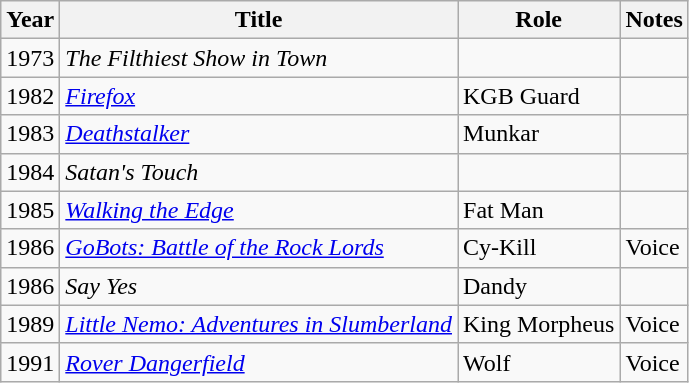<table class="wikitable">
<tr>
<th>Year</th>
<th>Title</th>
<th>Role</th>
<th>Notes</th>
</tr>
<tr>
<td>1973</td>
<td><em>The Filthiest Show in Town</em></td>
<td></td>
<td></td>
</tr>
<tr>
<td>1982</td>
<td><em><a href='#'>Firefox</a></em></td>
<td>KGB Guard</td>
<td></td>
</tr>
<tr>
<td>1983</td>
<td><em><a href='#'>Deathstalker</a></em></td>
<td>Munkar</td>
<td></td>
</tr>
<tr>
<td>1984</td>
<td><em>Satan's Touch</em></td>
<td></td>
<td></td>
</tr>
<tr>
<td>1985</td>
<td><em><a href='#'>Walking the Edge</a></em></td>
<td>Fat Man</td>
<td></td>
</tr>
<tr>
<td>1986</td>
<td><em><a href='#'>GoBots: Battle of the Rock Lords</a></em></td>
<td>Cy-Kill</td>
<td>Voice</td>
</tr>
<tr>
<td>1986</td>
<td><em>Say Yes</em></td>
<td>Dandy</td>
<td></td>
</tr>
<tr>
<td>1989</td>
<td><em><a href='#'>Little Nemo: Adventures in Slumberland</a></em></td>
<td>King Morpheus</td>
<td>Voice</td>
</tr>
<tr>
<td>1991</td>
<td><em><a href='#'>Rover Dangerfield</a></em></td>
<td>Wolf</td>
<td>Voice</td>
</tr>
</table>
